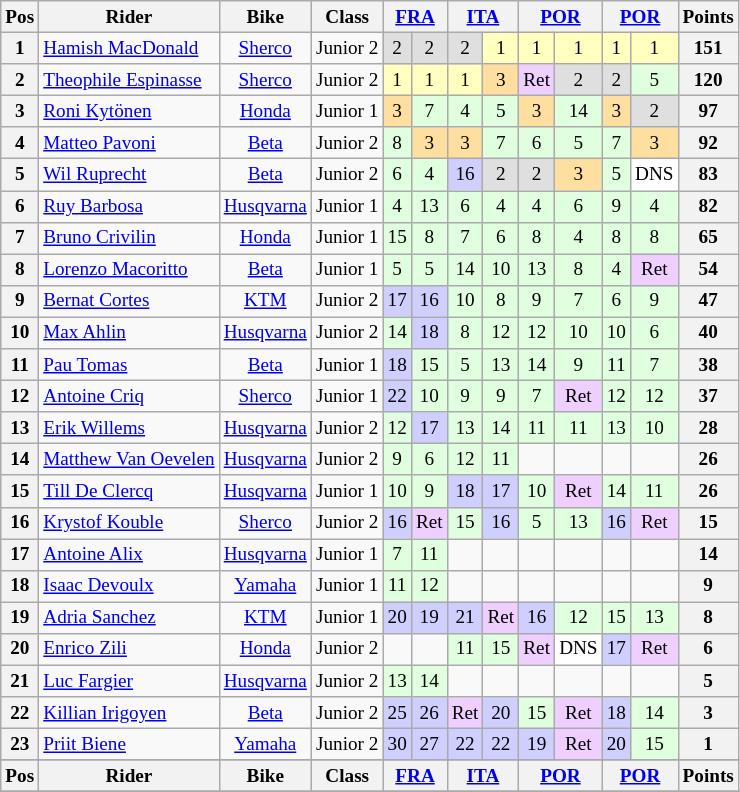<table class="wikitable" style="font-size: 80%; text-align:center">
<tr valign="top">
<th valign="middle">Pos</th>
<th valign="middle">Rider</th>
<th valign="middle">Bike</th>
<th valign="middle">Class</th>
<th colspan=2><a href='#'>FRA</a><br></th>
<th colspan=2><a href='#'>ITA</a><br></th>
<th colspan=2><a href='#'>POR</a><br></th>
<th colspan=2><a href='#'>POR</a><br></th>
<th valign="middle">Points</th>
</tr>
<tr>
<th>1</th>
<td align=left> <a href='#'>Hamish MacDonald</a></td>
<td><a href='#'>Sherco</a></td>
<td>Junior 2</td>
<td style="background:#dfdfdf;">2</td>
<td style="background:#dfdfdf;">2</td>
<td style="background:#dfdfdf;">2</td>
<td style="background:#ffffbf;">1</td>
<td style="background:#ffffbf;">1</td>
<td style="background:#ffffbf;">1</td>
<td style="background:#ffffbf;">1</td>
<td style="background:#ffffbf;">1</td>
<th>151</th>
</tr>
<tr>
<th>2</th>
<td align=left> <a href='#'>Theophile Espinasse</a></td>
<td><a href='#'>Sherco</a></td>
<td>Junior 2</td>
<td style="background:#ffffbf;">1</td>
<td style="background:#ffffbf;">1</td>
<td style="background:#ffffbf;">1</td>
<td style="background:#ffdf9f;">3</td>
<td style="background:#efcfff;">Ret</td>
<td style="background:#dfdfdf;">2</td>
<td style="background:#dfdfdf;">2</td>
<td style="background:#dfffdf;">5</td>
<th>120</th>
</tr>
<tr>
<th>3</th>
<td align=left> <a href='#'>Roni Kytönen</a></td>
<td><a href='#'>Honda</a></td>
<td>Junior 1</td>
<td style="background:#ffdf9f;">3</td>
<td style="background:#dfffdf;">7</td>
<td style="background:#dfffdf;">4</td>
<td style="background:#dfffdf;">5</td>
<td style="background:#ffdf9f;">3</td>
<td style="background:#dfffdf;">14</td>
<td style="background:#ffdf9f;">3</td>
<td style="background:#dfdfdf;">2</td>
<th>97</th>
</tr>
<tr>
<th>4</th>
<td align=left> <a href='#'>Matteo Pavoni</a></td>
<td><a href='#'>Beta</a></td>
<td>Junior 2</td>
<td style="background:#dfffdf;">8</td>
<td style="background:#ffdf9f;">3</td>
<td style="background:#ffdf9f;">3</td>
<td style="background:#dfffdf;">7</td>
<td style="background:#dfffdf;">6</td>
<td style="background:#dfffdf;">5</td>
<td style="background:#dfffdf;">7</td>
<td style="background:#ffdf9f;">3</td>
<th>92</th>
</tr>
<tr>
<th>5</th>
<td align=left> <a href='#'>Wil Ruprecht</a></td>
<td><a href='#'>Beta</a></td>
<td>Junior 2</td>
<td style="background:#dfffdf;">6</td>
<td style="background:#dfffdf;">4</td>
<td style="background:#cfcfff;">16</td>
<td style="background:#dfdfdf;">2</td>
<td style="background:#dfdfdf;">2</td>
<td style="background:#ffdf9f;">3</td>
<td style="background:#dfffdf;">5</td>
<td style="background:#ffffff;">DNS</td>
<th>83</th>
</tr>
<tr>
<th>6</th>
<td align=left> <a href='#'>Ruy Barbosa</a></td>
<td><a href='#'>Husqvarna</a></td>
<td>Junior 1</td>
<td style="background:#dfffdf;">4</td>
<td style="background:#dfffdf;">13</td>
<td style="background:#dfffdf;">6</td>
<td style="background:#dfffdf;">4</td>
<td style="background:#dfffdf;">4</td>
<td style="background:#dfffdf;">6</td>
<td style="background:#dfffdf;">9</td>
<td style="background:#dfffdf;">4</td>
<th>82</th>
</tr>
<tr>
<th>7</th>
<td align=left> <a href='#'>Bruno Crivilin</a></td>
<td><a href='#'>Honda</a></td>
<td>Junior 1</td>
<td style="background:#dfffdf;">15</td>
<td style="background:#dfffdf;">8</td>
<td style="background:#dfffdf;">7</td>
<td style="background:#dfffdf;">6</td>
<td style="background:#dfffdf;">8</td>
<td style="background:#dfffdf;">4</td>
<td style="background:#dfffdf;">8</td>
<td style="background:#dfffdf;">8</td>
<th>65</th>
</tr>
<tr>
<th>8</th>
<td align=left> <a href='#'>Lorenzo Macoritto</a></td>
<td><a href='#'>Beta</a></td>
<td>Junior 1</td>
<td style="background:#dfffdf;">5</td>
<td style="background:#dfffdf;">5</td>
<td style="background:#dfffdf;">14</td>
<td style="background:#dfffdf;">10</td>
<td style="background:#dfffdf;">13</td>
<td style="background:#dfffdf;">8</td>
<td style="background:#dfffdf;">4</td>
<td style="background:#efcfff;">Ret</td>
<th>54</th>
</tr>
<tr>
<th>9</th>
<td align=left> <a href='#'>Bernat Cortes</a></td>
<td><a href='#'>KTM</a></td>
<td>Junior 2</td>
<td style="background:#cfcfff;">17</td>
<td style="background:#cfcfff;">16</td>
<td style="background:#dfffdf;">10</td>
<td style="background:#dfffdf;">8</td>
<td style="background:#dfffdf;">9</td>
<td style="background:#dfffdf;">7</td>
<td style="background:#dfffdf;">6</td>
<td style="background:#dfffdf;">9</td>
<th>47</th>
</tr>
<tr>
<th>10</th>
<td align=left> <a href='#'>Max Ahlin</a></td>
<td><a href='#'>Husqvarna</a></td>
<td>Junior 2</td>
<td style="background:#dfffdf;">14</td>
<td style="background:#cfcfff;">18</td>
<td style="background:#dfffdf;">8</td>
<td style="background:#dfffdf;">12</td>
<td style="background:#dfffdf;">12</td>
<td style="background:#dfffdf;">10</td>
<td style="background:#dfffdf;">10</td>
<td style="background:#dfffdf;">6</td>
<th>40</th>
</tr>
<tr>
<th>11</th>
<td align=left> <a href='#'>Pau Tomas</a></td>
<td><a href='#'>Beta</a></td>
<td>Junior 1</td>
<td style="background:#cfcfff;">18</td>
<td style="background:#dfffdf;">15</td>
<td style="background:#dfffdf;">5</td>
<td style="background:#dfffdf;">13</td>
<td style="background:#dfffdf;">14</td>
<td style="background:#dfffdf;">9</td>
<td style="background:#dfffdf;">11</td>
<td style="background:#dfffdf;">7</td>
<th>38</th>
</tr>
<tr>
<th>12</th>
<td align=left> <a href='#'>Antoine Criq</a></td>
<td><a href='#'>Sherco</a></td>
<td>Junior 1</td>
<td style="background:#cfcfff;">22</td>
<td style="background:#dfffdf;">10</td>
<td style="background:#dfffdf;">9</td>
<td style="background:#dfffdf;">9</td>
<td style="background:#dfffdf;">7</td>
<td style="background:#efcfff;">Ret</td>
<td style="background:#dfffdf;">12</td>
<td style="background:#dfffdf;">12</td>
<th>37</th>
</tr>
<tr>
<th>13</th>
<td align=left> <a href='#'>Erik Willems</a></td>
<td><a href='#'>Husqvarna</a></td>
<td>Junior 2</td>
<td style="background:#dfffdf;">12</td>
<td style="background:#cfcfff;">17</td>
<td style="background:#dfffdf;">13</td>
<td style="background:#dfffdf;">14</td>
<td style="background:#dfffdf;">11</td>
<td style="background:#dfffdf;">11</td>
<td style="background:#dfffdf;">13</td>
<td style="background:#dfffdf;">10</td>
<th>28</th>
</tr>
<tr>
<th>14</th>
<td align=left> <a href='#'>Matthew Van Oevelen</a></td>
<td><a href='#'>Husqvarna</a></td>
<td>Junior 2</td>
<td style="background:#dfffdf;">9</td>
<td style="background:#dfffdf;">6</td>
<td style="background:#dfffdf;">12</td>
<td style="background:#dfffdf;">11</td>
<td></td>
<td></td>
<td></td>
<td></td>
<th>26</th>
</tr>
<tr>
<th>15</th>
<td align=left> <a href='#'>Till De Clercq</a></td>
<td><a href='#'>Husqvarna</a></td>
<td>Junior 1</td>
<td style="background:#dfffdf;">10</td>
<td style="background:#dfffdf;">9</td>
<td style="background:#cfcfff;">18</td>
<td style="background:#cfcfff;">17</td>
<td style="background:#dfffdf;">10</td>
<td style="background:#efcfff;">Ret</td>
<td style="background:#dfffdf;">14</td>
<td style="background:#dfffdf;">11</td>
<th>26</th>
</tr>
<tr>
<th>16</th>
<td align=left> <a href='#'>Krystof Kouble</a></td>
<td><a href='#'>Sherco</a></td>
<td>Junior 2</td>
<td style="background:#cfcfff;">16</td>
<td style="background:#efcfff;">Ret</td>
<td style="background:#dfffdf;">15</td>
<td style="background:#cfcfff;">16</td>
<td style="background:#dfffdf;">5</td>
<td style="background:#dfffdf;">13</td>
<td style="background:#cfcfff;">16</td>
<td style="background:#efcfff;">Ret</td>
<th>15</th>
</tr>
<tr>
<th>17</th>
<td align=left> <a href='#'>Antoine Alix</a></td>
<td><a href='#'>Husqvarna</a></td>
<td>Junior 1</td>
<td style="background:#dfffdf;">7</td>
<td style="background:#dfffdf;">11</td>
<td></td>
<td></td>
<td></td>
<td></td>
<td></td>
<td></td>
<th>14</th>
</tr>
<tr>
<th>18</th>
<td align=left> <a href='#'>Isaac Devoulx</a></td>
<td><a href='#'>Yamaha</a></td>
<td>Junior 1</td>
<td style="background:#dfffdf;">11</td>
<td style="background:#dfffdf;">12</td>
<td></td>
<td></td>
<td></td>
<td></td>
<td></td>
<td></td>
<th>9</th>
</tr>
<tr>
<th>19</th>
<td align=left> <a href='#'>Adria Sanchez</a></td>
<td><a href='#'>KTM</a></td>
<td>Junior 1</td>
<td style="background:#cfcfff;">20</td>
<td style="background:#cfcfff;">19</td>
<td style="background:#cfcfff;">21</td>
<td style="background:#efcfff;">Ret</td>
<td style="background:#cfcfff;">16</td>
<td style="background:#dfffdf;">12</td>
<td style="background:#dfffdf;">15</td>
<td style="background:#dfffdf;">13</td>
<th>8</th>
</tr>
<tr>
<th>20</th>
<td align=left> <a href='#'>Enrico Zili</a></td>
<td><a href='#'>Honda</a></td>
<td>Junior 2</td>
<td></td>
<td></td>
<td style="background:#dfffdf;">11</td>
<td style="background:#dfffdf;">15</td>
<td style="background:#efcfff;">Ret</td>
<td style="background:#ffffff;">DNS</td>
<td style="background:#cfcfff;">17</td>
<td style="background:#efcfff;">Ret</td>
<th>6</th>
</tr>
<tr>
<th>21</th>
<td align=left> <a href='#'>Luc Fargier</a></td>
<td><a href='#'>Husqvarna</a></td>
<td>Junior 2</td>
<td style="background:#dfffdf;">13</td>
<td style="background:#dfffdf;">14</td>
<td></td>
<td></td>
<td></td>
<td></td>
<td></td>
<td></td>
<th>5</th>
</tr>
<tr>
<th>22</th>
<td align=left> <a href='#'>Killian Irigoyen</a></td>
<td><a href='#'>Beta</a></td>
<td>Junior 2</td>
<td style="background:#cfcfff;">25</td>
<td style="background:#cfcfff;">26</td>
<td style="background:#efcfff;">Ret</td>
<td style="background:#cfcfff;">20</td>
<td style="background:#dfffdf;">15</td>
<td style="background:#efcfff;">Ret</td>
<td style="background:#cfcfff;">18</td>
<td style="background:#dfffdf;">14</td>
<th>3</th>
</tr>
<tr>
<th>23</th>
<td align=left> <a href='#'>Priit Biene</a></td>
<td><a href='#'>Yamaha</a></td>
<td>Junior 2</td>
<td style="background:#cfcfff;">30</td>
<td style="background:#cfcfff;">27</td>
<td style="background:#cfcfff;">22</td>
<td style="background:#cfcfff;">22</td>
<td style="background:#cfcfff;">19</td>
<td style="background:#efcfff;">Ret</td>
<td style="background:#cfcfff;">20</td>
<td style="background:#dfffdf;">15</td>
<th>1</th>
</tr>
<tr>
</tr>
<tr valign="top">
<th valign="middle">Pos</th>
<th valign="middle">Rider</th>
<th valign="middle">Bike</th>
<th valign="middle">Class</th>
<th colspan=2><a href='#'>FRA</a><br></th>
<th colspan=2><a href='#'>ITA</a><br></th>
<th colspan=2><a href='#'>POR</a><br></th>
<th colspan=2><a href='#'>POR</a><br></th>
<th valign="middle">Points</th>
</tr>
<tr>
</tr>
</table>
